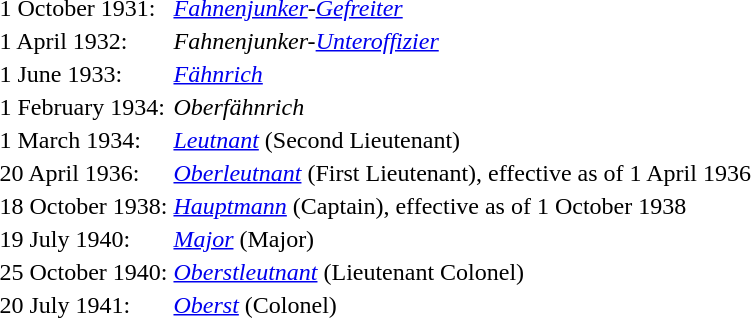<table>
<tr>
<td>1 October 1931:</td>
<td><em><a href='#'>Fahnenjunker</a>-<a href='#'>Gefreiter</a></em></td>
</tr>
<tr>
<td>1 April 1932:</td>
<td><em>Fahnenjunker-<a href='#'>Unteroffizier</a></em></td>
</tr>
<tr>
<td>1 June 1933:</td>
<td><em><a href='#'>Fähnrich</a></em></td>
</tr>
<tr>
<td>1 February 1934:</td>
<td><em>Oberfähnrich</em></td>
</tr>
<tr>
<td>1 March 1934:</td>
<td><em><a href='#'>Leutnant</a></em> (Second Lieutenant)</td>
</tr>
<tr>
<td>20 April 1936:</td>
<td><em><a href='#'>Oberleutnant</a></em> (First Lieutenant), effective as of 1 April 1936</td>
</tr>
<tr>
<td>18 October 1938:</td>
<td><em><a href='#'>Hauptmann</a></em> (Captain), effective as of 1 October 1938</td>
</tr>
<tr>
<td>19 July 1940:</td>
<td><em><a href='#'>Major</a></em> (Major)</td>
</tr>
<tr>
<td>25 October 1940:</td>
<td><em><a href='#'>Oberstleutnant</a></em> (Lieutenant Colonel)</td>
</tr>
<tr>
<td>20 July 1941:</td>
<td><em><a href='#'>Oberst</a></em> (Colonel)</td>
</tr>
</table>
